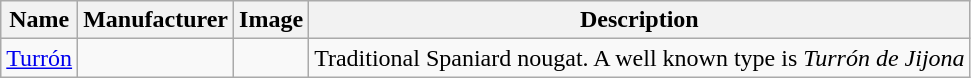<table class="wikitable sortable">
<tr>
<th>Name</th>
<th>Manufacturer</th>
<th class="unsortable">Image</th>
<th>Description</th>
</tr>
<tr>
<td><a href='#'>Turrón</a></td>
<td></td>
<td></td>
<td>Traditional Spaniard nougat. A well known type is <em>Turrón de Jijona</em></td>
</tr>
</table>
